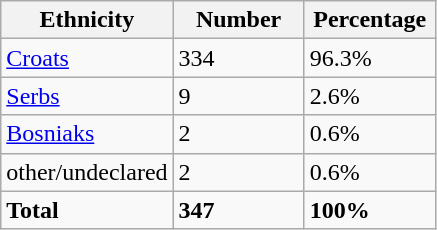<table class="wikitable">
<tr>
<th width="100px">Ethnicity</th>
<th width="80px">Number</th>
<th width="80px">Percentage</th>
</tr>
<tr>
<td><a href='#'>Croats</a></td>
<td>334</td>
<td>96.3%</td>
</tr>
<tr>
<td><a href='#'>Serbs</a></td>
<td>9</td>
<td>2.6%</td>
</tr>
<tr>
<td><a href='#'>Bosniaks</a></td>
<td>2</td>
<td>0.6%</td>
</tr>
<tr>
<td>other/undeclared</td>
<td>2</td>
<td>0.6%</td>
</tr>
<tr>
<td><strong>Total</strong></td>
<td><strong>347</strong></td>
<td><strong>100%</strong></td>
</tr>
</table>
